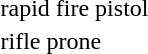<table>
<tr>
<td>rapid fire pistol<br></td>
<td></td>
<td></td>
<td></td>
</tr>
<tr>
<td>rifle prone<br></td>
<td></td>
<td></td>
<td></td>
</tr>
</table>
